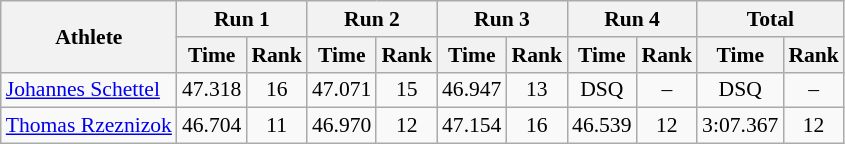<table class="wikitable" border="1" style="font-size:90%">
<tr>
<th rowspan="2">Athlete</th>
<th colspan="2">Run 1</th>
<th colspan="2">Run 2</th>
<th colspan="2">Run 3</th>
<th colspan="2">Run 4</th>
<th colspan="2">Total</th>
</tr>
<tr>
<th>Time</th>
<th>Rank</th>
<th>Time</th>
<th>Rank</th>
<th>Time</th>
<th>Rank</th>
<th>Time</th>
<th>Rank</th>
<th>Time</th>
<th>Rank</th>
</tr>
<tr>
<td><a href='#'>Johannes Schettel</a></td>
<td align="center">47.318</td>
<td align="center">16</td>
<td align="center">47.071</td>
<td align="center">15</td>
<td align="center">46.947</td>
<td align="center">13</td>
<td align="center">DSQ</td>
<td align="center">–</td>
<td align="center">DSQ</td>
<td align="center">–</td>
</tr>
<tr>
<td><a href='#'>Thomas Rzeznizok</a></td>
<td align="center">46.704</td>
<td align="center">11</td>
<td align="center">46.970</td>
<td align="center">12</td>
<td align="center">47.154</td>
<td align="center">16</td>
<td align="center">46.539</td>
<td align="center">12</td>
<td align="center">3:07.367</td>
<td align="center">12</td>
</tr>
</table>
